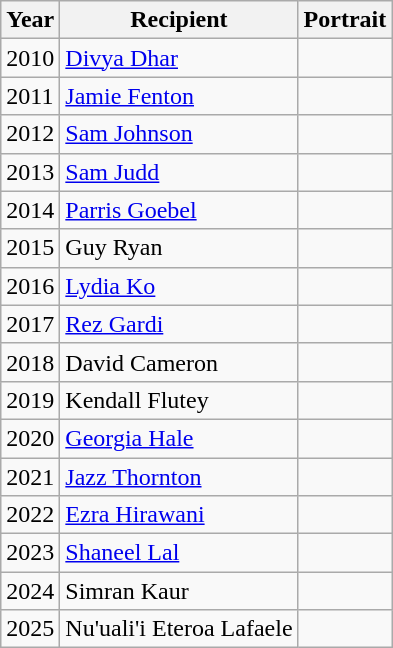<table class="wikitable sortable">
<tr>
<th>Year</th>
<th>Recipient</th>
<th scope="col" class="unsortable">Portrait</th>
</tr>
<tr>
<td>2010</td>
<td><a href='#'>Divya Dhar</a></td>
<td></td>
</tr>
<tr>
<td>2011</td>
<td><a href='#'>Jamie Fenton</a></td>
<td></td>
</tr>
<tr>
<td>2012</td>
<td><a href='#'>Sam Johnson</a></td>
<td></td>
</tr>
<tr>
<td>2013</td>
<td><a href='#'>Sam Judd</a></td>
<td></td>
</tr>
<tr>
<td>2014</td>
<td><a href='#'>Parris Goebel</a></td>
<td></td>
</tr>
<tr>
<td>2015</td>
<td>Guy Ryan</td>
<td></td>
</tr>
<tr>
<td>2016</td>
<td><a href='#'>Lydia Ko</a></td>
<td></td>
</tr>
<tr>
<td>2017</td>
<td><a href='#'>Rez Gardi</a></td>
<td></td>
</tr>
<tr>
<td>2018</td>
<td>David Cameron</td>
<td></td>
</tr>
<tr>
<td>2019</td>
<td>Kendall Flutey</td>
<td></td>
</tr>
<tr>
<td>2020</td>
<td><a href='#'>Georgia Hale</a></td>
<td></td>
</tr>
<tr>
<td>2021</td>
<td><a href='#'>Jazz Thornton</a></td>
<td></td>
</tr>
<tr>
<td>2022</td>
<td><a href='#'>Ezra Hirawani</a></td>
<td></td>
</tr>
<tr>
<td>2023</td>
<td><a href='#'>Shaneel Lal</a></td>
<td></td>
</tr>
<tr>
<td>2024</td>
<td>Simran Kaur</td>
<td></td>
</tr>
<tr>
<td>2025</td>
<td>Nu'uali'i Eteroa Lafaele</td>
<td></td>
</tr>
</table>
